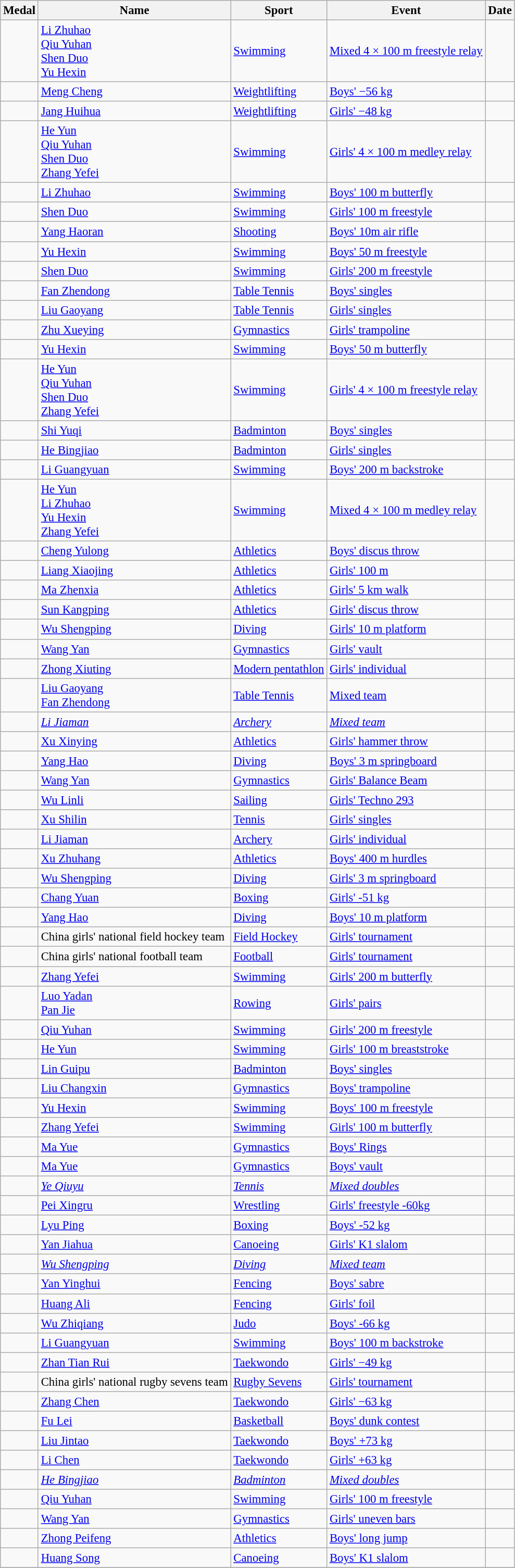<table class="wikitable sortable" style="font-size: 95%;">
<tr>
<th>Medal</th>
<th>Name</th>
<th>Sport</th>
<th>Event</th>
<th>Date</th>
</tr>
<tr>
<td></td>
<td><a href='#'>Li Zhuhao</a><br><a href='#'>Qiu Yuhan</a><br><a href='#'>Shen Duo</a><br><a href='#'>Yu Hexin</a></td>
<td><a href='#'>Swimming</a></td>
<td><a href='#'>Mixed 4 × 100 m freestyle relay</a></td>
<td></td>
</tr>
<tr>
<td></td>
<td><a href='#'>Meng Cheng</a></td>
<td><a href='#'>Weightlifting</a></td>
<td><a href='#'>Boys' −56 kg</a></td>
<td></td>
</tr>
<tr>
<td></td>
<td><a href='#'>Jang Huihua</a></td>
<td><a href='#'>Weightlifting</a></td>
<td><a href='#'>Girls' −48 kg</a></td>
<td></td>
</tr>
<tr>
<td></td>
<td><a href='#'>He Yun</a><br><a href='#'>Qiu Yuhan</a><br><a href='#'>Shen Duo</a><br><a href='#'>Zhang Yefei</a></td>
<td><a href='#'>Swimming</a></td>
<td><a href='#'>Girls' 4 × 100 m medley relay</a></td>
<td></td>
</tr>
<tr>
<td></td>
<td><a href='#'>Li Zhuhao</a></td>
<td><a href='#'>Swimming</a></td>
<td><a href='#'>Boys' 100 m butterfly</a></td>
<td></td>
</tr>
<tr>
<td></td>
<td><a href='#'>Shen Duo</a></td>
<td><a href='#'>Swimming</a></td>
<td><a href='#'>Girls' 100 m freestyle</a></td>
<td></td>
</tr>
<tr>
<td></td>
<td><a href='#'>Yang Haoran</a></td>
<td><a href='#'>Shooting</a></td>
<td><a href='#'>Boys' 10m air rifle</a></td>
<td></td>
</tr>
<tr>
<td></td>
<td><a href='#'>Yu Hexin</a></td>
<td><a href='#'>Swimming</a></td>
<td><a href='#'>Boys' 50 m freestyle</a></td>
<td></td>
</tr>
<tr>
<td></td>
<td><a href='#'>Shen Duo</a></td>
<td><a href='#'>Swimming</a></td>
<td><a href='#'>Girls' 200 m freestyle</a></td>
<td></td>
</tr>
<tr>
<td></td>
<td><a href='#'>Fan Zhendong</a></td>
<td><a href='#'>Table Tennis</a></td>
<td><a href='#'>Boys' singles</a></td>
<td></td>
</tr>
<tr>
<td></td>
<td><a href='#'>Liu Gaoyang</a></td>
<td><a href='#'>Table Tennis</a></td>
<td><a href='#'>Girls' singles</a></td>
<td></td>
</tr>
<tr>
<td></td>
<td><a href='#'>Zhu Xueying</a></td>
<td><a href='#'>Gymnastics</a></td>
<td><a href='#'>Girls' trampoline</a></td>
<td></td>
</tr>
<tr>
<td></td>
<td><a href='#'>Yu Hexin</a></td>
<td><a href='#'>Swimming</a></td>
<td><a href='#'>Boys' 50 m butterfly</a></td>
<td></td>
</tr>
<tr>
<td></td>
<td><a href='#'>He Yun</a><br><a href='#'>Qiu Yuhan</a><br><a href='#'>Shen Duo</a><br><a href='#'>Zhang Yefei</a></td>
<td><a href='#'>Swimming</a></td>
<td><a href='#'>Girls' 4 × 100 m freestyle relay</a></td>
<td></td>
</tr>
<tr>
<td></td>
<td><a href='#'>Shi Yuqi</a></td>
<td><a href='#'>Badminton</a></td>
<td><a href='#'>Boys' singles</a></td>
<td></td>
</tr>
<tr>
<td></td>
<td><a href='#'>He Bingjiao</a></td>
<td><a href='#'>Badminton</a></td>
<td><a href='#'>Girls' singles</a></td>
<td></td>
</tr>
<tr>
<td></td>
<td><a href='#'>Li Guangyuan</a></td>
<td><a href='#'>Swimming</a></td>
<td><a href='#'>Boys' 200 m backstroke</a></td>
<td></td>
</tr>
<tr>
<td></td>
<td><a href='#'>He Yun</a><br><a href='#'>Li Zhuhao</a><br><a href='#'>Yu Hexin</a><br><a href='#'>Zhang Yefei</a></td>
<td><a href='#'>Swimming</a></td>
<td><a href='#'>Mixed 4 × 100 m medley relay</a></td>
<td></td>
</tr>
<tr>
<td></td>
<td><a href='#'>Cheng Yulong</a></td>
<td><a href='#'>Athletics</a></td>
<td><a href='#'>Boys' discus throw</a></td>
<td></td>
</tr>
<tr>
<td></td>
<td><a href='#'>Liang Xiaojing</a></td>
<td><a href='#'>Athletics</a></td>
<td><a href='#'>Girls' 100 m</a></td>
<td></td>
</tr>
<tr>
<td></td>
<td><a href='#'>Ma Zhenxia</a></td>
<td><a href='#'>Athletics</a></td>
<td><a href='#'>Girls' 5 km walk</a></td>
<td></td>
</tr>
<tr>
<td></td>
<td><a href='#'>Sun Kangping</a></td>
<td><a href='#'>Athletics</a></td>
<td><a href='#'>Girls' discus throw</a></td>
<td></td>
</tr>
<tr>
<td></td>
<td><a href='#'>Wu Shengping</a></td>
<td><a href='#'>Diving</a></td>
<td><a href='#'>Girls' 10 m platform</a></td>
<td></td>
</tr>
<tr>
<td></td>
<td><a href='#'>Wang Yan</a></td>
<td><a href='#'>Gymnastics</a></td>
<td><a href='#'>Girls' vault</a></td>
<td></td>
</tr>
<tr>
<td></td>
<td><a href='#'>Zhong Xiuting</a></td>
<td><a href='#'>Modern pentathlon</a></td>
<td><a href='#'>Girls' individual</a></td>
<td></td>
</tr>
<tr>
<td></td>
<td><a href='#'>Liu Gaoyang</a><br><a href='#'>Fan Zhendong</a></td>
<td><a href='#'>Table Tennis</a></td>
<td><a href='#'>Mixed team</a></td>
<td></td>
</tr>
<tr>
<td><em></em></td>
<td><em><a href='#'>Li Jiaman</a></em></td>
<td><em><a href='#'>Archery</a></em></td>
<td><em><a href='#'>Mixed team</a></em></td>
<td><em></em></td>
</tr>
<tr>
<td></td>
<td><a href='#'>Xu Xinying</a></td>
<td><a href='#'>Athletics</a></td>
<td><a href='#'>Girls' hammer throw</a></td>
<td></td>
</tr>
<tr>
<td></td>
<td><a href='#'>Yang Hao</a></td>
<td><a href='#'>Diving</a></td>
<td><a href='#'>Boys' 3 m springboard</a></td>
<td></td>
</tr>
<tr>
<td></td>
<td><a href='#'>Wang Yan</a></td>
<td><a href='#'>Gymnastics</a></td>
<td><a href='#'>Girls' Balance Beam</a></td>
<td></td>
</tr>
<tr>
<td></td>
<td><a href='#'>Wu Linli</a></td>
<td><a href='#'>Sailing</a></td>
<td><a href='#'>Girls' Techno 293</a></td>
<td></td>
</tr>
<tr>
<td></td>
<td><a href='#'>Xu Shilin</a></td>
<td><a href='#'>Tennis</a></td>
<td><a href='#'>Girls' singles</a></td>
<td></td>
</tr>
<tr>
<td></td>
<td><a href='#'>Li Jiaman</a></td>
<td><a href='#'>Archery</a></td>
<td><a href='#'>Girls' individual</a></td>
<td></td>
</tr>
<tr>
<td></td>
<td><a href='#'>Xu Zhuhang</a></td>
<td><a href='#'>Athletics</a></td>
<td><a href='#'>Boys' 400 m hurdles</a></td>
<td></td>
</tr>
<tr>
<td></td>
<td><a href='#'>Wu Shengping</a></td>
<td><a href='#'>Diving</a></td>
<td><a href='#'>Girls' 3 m springboard</a></td>
<td></td>
</tr>
<tr>
<td></td>
<td><a href='#'>Chang Yuan</a></td>
<td><a href='#'>Boxing</a></td>
<td><a href='#'>Girls' -51 kg</a></td>
<td></td>
</tr>
<tr>
<td></td>
<td><a href='#'>Yang Hao</a></td>
<td><a href='#'>Diving</a></td>
<td><a href='#'>Boys' 10 m platform</a></td>
<td></td>
</tr>
<tr>
<td></td>
<td>China girls' national field hockey team</td>
<td><a href='#'>Field Hockey</a></td>
<td><a href='#'>Girls' tournament</a></td>
<td></td>
</tr>
<tr>
<td></td>
<td>China girls' national football team</td>
<td><a href='#'>Football</a></td>
<td><a href='#'>Girls' tournament</a></td>
<td></td>
</tr>
<tr>
<td></td>
<td><a href='#'>Zhang Yefei</a></td>
<td><a href='#'>Swimming</a></td>
<td><a href='#'>Girls' 200 m butterfly</a></td>
<td></td>
</tr>
<tr>
<td></td>
<td><a href='#'>Luo Yadan</a><br><a href='#'>Pan Jie</a></td>
<td><a href='#'>Rowing</a></td>
<td><a href='#'>Girls' pairs</a></td>
<td></td>
</tr>
<tr>
<td></td>
<td><a href='#'>Qiu Yuhan</a></td>
<td><a href='#'>Swimming</a></td>
<td><a href='#'>Girls' 200 m freestyle</a></td>
<td></td>
</tr>
<tr>
<td></td>
<td><a href='#'>He Yun</a></td>
<td><a href='#'>Swimming</a></td>
<td><a href='#'>Girls' 100 m breaststroke</a></td>
<td></td>
</tr>
<tr>
<td></td>
<td><a href='#'>Lin Guipu</a></td>
<td><a href='#'>Badminton</a></td>
<td><a href='#'>Boys' singles</a></td>
<td></td>
</tr>
<tr>
<td></td>
<td><a href='#'>Liu Changxin</a></td>
<td><a href='#'>Gymnastics</a></td>
<td><a href='#'>Boys' trampoline</a></td>
<td></td>
</tr>
<tr>
<td></td>
<td><a href='#'>Yu Hexin</a></td>
<td><a href='#'>Swimming</a></td>
<td><a href='#'>Boys' 100 m freestyle</a></td>
<td></td>
</tr>
<tr>
<td></td>
<td><a href='#'>Zhang Yefei</a></td>
<td><a href='#'>Swimming</a></td>
<td><a href='#'>Girls' 100 m butterfly</a></td>
<td></td>
</tr>
<tr>
<td></td>
<td><a href='#'>Ma Yue</a></td>
<td><a href='#'>Gymnastics</a></td>
<td><a href='#'>Boys' Rings</a></td>
<td></td>
</tr>
<tr>
<td></td>
<td><a href='#'>Ma Yue</a></td>
<td><a href='#'>Gymnastics</a></td>
<td><a href='#'>Boys' vault</a></td>
<td></td>
</tr>
<tr>
<td><em></em></td>
<td><em><a href='#'>Ye Qiuyu</a></em></td>
<td><em><a href='#'>Tennis</a></em></td>
<td><em><a href='#'>Mixed doubles</a></em></td>
<td><em></em></td>
</tr>
<tr>
<td></td>
<td><a href='#'>Pei Xingru</a></td>
<td><a href='#'>Wrestling</a></td>
<td><a href='#'>Girls' freestyle -60kg</a></td>
<td></td>
</tr>
<tr>
<td></td>
<td><a href='#'>Lyu Ping</a></td>
<td><a href='#'>Boxing</a></td>
<td><a href='#'>Boys' -52 kg</a></td>
<td></td>
</tr>
<tr>
<td></td>
<td><a href='#'>Yan Jiahua</a></td>
<td><a href='#'>Canoeing</a></td>
<td><a href='#'>Girls' K1 slalom</a></td>
<td></td>
</tr>
<tr>
<td><em></em></td>
<td><em><a href='#'>Wu Shengping</a></em></td>
<td><em><a href='#'>Diving</a></em></td>
<td><em><a href='#'>Mixed team</a></em></td>
<td><em></em></td>
</tr>
<tr>
<td></td>
<td><a href='#'>Yan Yinghui</a></td>
<td><a href='#'>Fencing</a></td>
<td><a href='#'>Boys' sabre</a></td>
<td></td>
</tr>
<tr>
<td></td>
<td><a href='#'>Huang Ali</a></td>
<td><a href='#'>Fencing</a></td>
<td><a href='#'>Girls' foil</a></td>
<td></td>
</tr>
<tr>
<td></td>
<td><a href='#'>Wu Zhiqiang</a></td>
<td><a href='#'>Judo</a></td>
<td><a href='#'>Boys' -66 kg</a></td>
<td></td>
</tr>
<tr>
<td></td>
<td><a href='#'>Li Guangyuan</a></td>
<td><a href='#'>Swimming</a></td>
<td><a href='#'>Boys' 100 m backstroke</a></td>
<td></td>
</tr>
<tr>
<td></td>
<td><a href='#'>Zhan Tian Rui</a></td>
<td><a href='#'>Taekwondo</a></td>
<td><a href='#'>Girls' −49 kg</a></td>
<td></td>
</tr>
<tr>
<td></td>
<td>China girls' national rugby sevens team</td>
<td><a href='#'>Rugby Sevens</a></td>
<td><a href='#'>Girls' tournament</a></td>
<td></td>
</tr>
<tr>
<td></td>
<td><a href='#'>Zhang Chen</a></td>
<td><a href='#'>Taekwondo</a></td>
<td><a href='#'>Girls' −63 kg</a></td>
<td></td>
</tr>
<tr>
<td></td>
<td><a href='#'>Fu Lei</a></td>
<td><a href='#'>Basketball</a></td>
<td><a href='#'>Boys' dunk contest</a></td>
<td></td>
</tr>
<tr>
<td></td>
<td><a href='#'>Liu Jintao</a></td>
<td><a href='#'>Taekwondo</a></td>
<td><a href='#'>Boys' +73 kg</a></td>
<td></td>
</tr>
<tr>
<td></td>
<td><a href='#'>Li Chen</a></td>
<td><a href='#'>Taekwondo</a></td>
<td><a href='#'>Girls' +63 kg</a></td>
<td></td>
</tr>
<tr>
<td><em></em></td>
<td><em><a href='#'>He Bingjiao</a></em></td>
<td><em><a href='#'>Badminton</a></em></td>
<td><em><a href='#'>Mixed doubles</a></em></td>
<td><em></em></td>
</tr>
<tr>
<td></td>
<td><a href='#'>Qiu Yuhan</a></td>
<td><a href='#'>Swimming</a></td>
<td><a href='#'>Girls' 100 m freestyle</a></td>
<td></td>
</tr>
<tr>
<td></td>
<td><a href='#'>Wang Yan</a></td>
<td><a href='#'>Gymnastics</a></td>
<td><a href='#'>Girls' uneven bars</a></td>
<td></td>
</tr>
<tr>
<td></td>
<td><a href='#'>Zhong Peifeng</a></td>
<td><a href='#'>Athletics</a></td>
<td><a href='#'>Boys' long jump</a></td>
<td></td>
</tr>
<tr>
<td></td>
<td><a href='#'>Huang Song</a></td>
<td><a href='#'>Canoeing</a></td>
<td><a href='#'>Boys' K1 slalom</a></td>
<td></td>
</tr>
<tr>
</tr>
</table>
